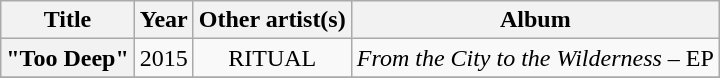<table class="wikitable plainrowheaders" style="text-align:center;">
<tr>
<th scope="col">Title</th>
<th scope="col">Year</th>
<th scope="col">Other artist(s)</th>
<th scope="col">Album</th>
</tr>
<tr>
<th scope="row">"Too Deep"</th>
<td>2015</td>
<td>RITUAL</td>
<td><em>From the City to the Wilderness</em> – EP</td>
</tr>
<tr>
</tr>
</table>
